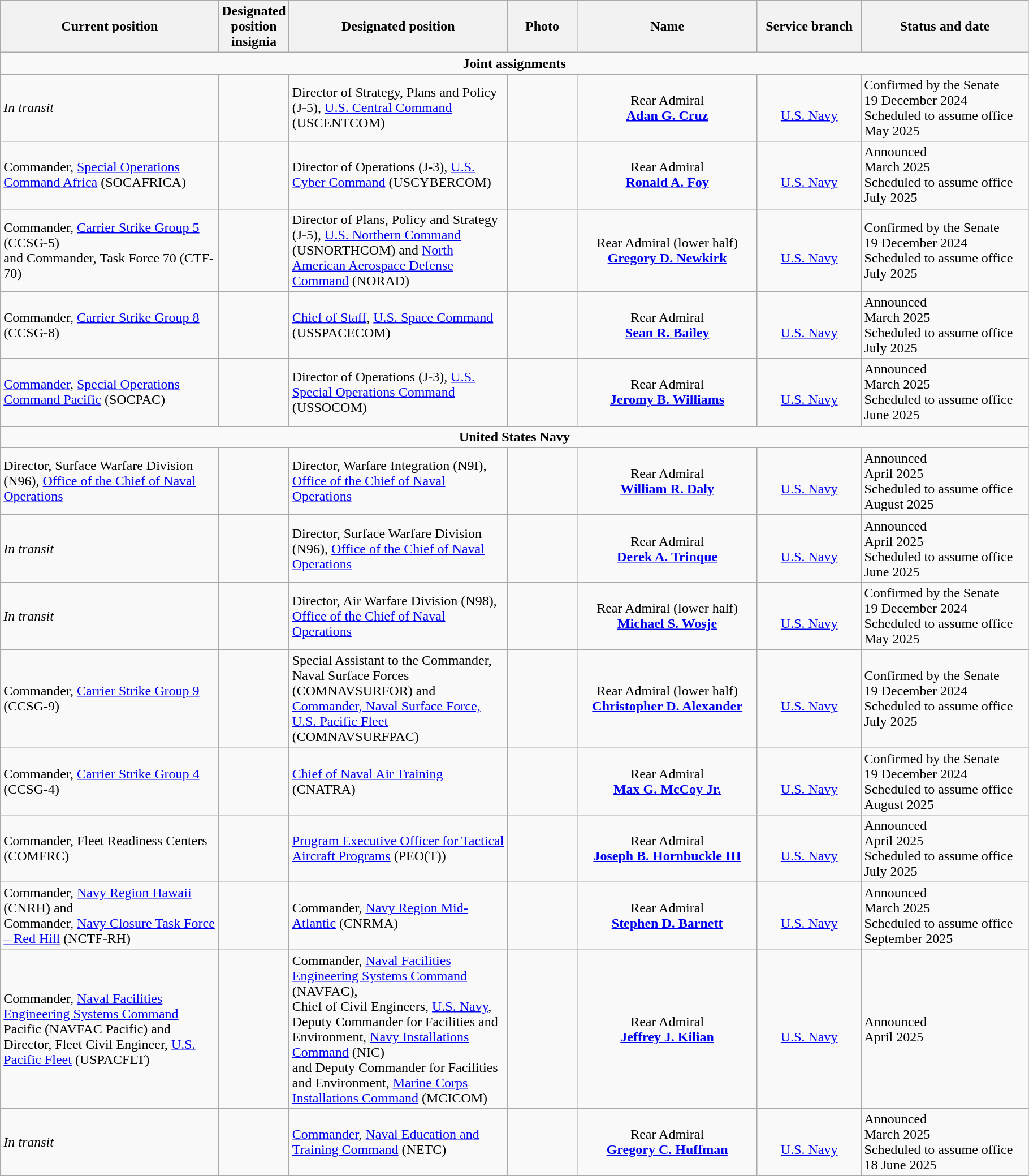<table class="wikitable">
<tr>
<th width="250" style="text-align:center">Current position</th>
<th width="75" style="text-align:center">Designated position insignia</th>
<th width="250" style="text-align:center">Designated position</th>
<th width="75" style="text-align:center">Photo</th>
<th width="205" style="text-align:center">Name</th>
<th width="115" style="text-align:center">Service branch</th>
<th width="190" style="text-align:center">Status and date</th>
</tr>
<tr>
<td colspan="7" style="text-align:center"><strong>Joint assignments</strong></td>
</tr>
<tr>
<td><em>In transit</em></td>
<td></td>
<td>Director of Strategy, Plans and Policy (J-5), <a href='#'>U.S. Central Command</a> (USCENTCOM)</td>
<td></td>
<td style="text-align:center">Rear Admiral<br><strong><a href='#'>Adan G. Cruz</a></strong></td>
<td style="text-align:center"><br><a href='#'>U.S. Navy</a></td>
<td>Confirmed by the Senate<br>19 December 2024<br>Scheduled to assume office<br>May 2025</td>
</tr>
<tr>
<td>Commander, <a href='#'>Special Operations Command Africa</a> (SOCAFRICA)</td>
<td></td>
<td>Director of Operations (J-3), <a href='#'>U.S. Cyber Command</a> (USCYBERCOM)</td>
<td></td>
<td style="text-align:center">Rear Admiral<br><strong><a href='#'>Ronald A. Foy</a></strong></td>
<td style="text-align:center"><br><a href='#'>U.S. Navy</a></td>
<td>Announced<br>March 2025<br>Scheduled to assume office<br>July 2025</td>
</tr>
<tr>
<td>Commander, <a href='#'>Carrier Strike Group 5</a> (CCSG-5)<br>and Commander, Task Force 70 (CTF-70)</td>
<td> </td>
<td>Director of Plans, Policy and Strategy (J-5), <a href='#'>U.S. Northern Command</a> (USNORTHCOM) and <a href='#'>North American Aerospace Defense Command</a> (NORAD)</td>
<td></td>
<td style="text-align:center">Rear Admiral (lower half)<br><strong><a href='#'>Gregory D. Newkirk</a></strong></td>
<td style="text-align:center"><br><a href='#'>U.S. Navy</a></td>
<td>Confirmed by the Senate<br>19 December 2024<br>Scheduled to assume office<br>July 2025</td>
</tr>
<tr>
<td>Commander, <a href='#'>Carrier Strike Group 8</a> (CCSG-8)</td>
<td></td>
<td><a href='#'>Chief of Staff</a>, <a href='#'>U.S. Space Command</a> (USSPACECOM)</td>
<td></td>
<td style="text-align:center">Rear Admiral<br><strong><a href='#'>Sean R. Bailey</a></strong></td>
<td style="text-align:center"><br><a href='#'>U.S. Navy</a></td>
<td>Announced<br>March 2025<br>Scheduled to assume office<br>July 2025</td>
</tr>
<tr>
<td><a href='#'>Commander</a>, <a href='#'>Special Operations Command Pacific</a> (SOCPAC)</td>
<td></td>
<td>Director of Operations (J-3), <a href='#'>U.S. Special Operations Command</a> (USSOCOM)</td>
<td></td>
<td style="text-align:center">Rear Admiral<br><strong><a href='#'>Jeromy B. Williams</a></strong></td>
<td style="text-align:center"><br><a href='#'>U.S. Navy</a></td>
<td>Announced<br>March 2025<br>Scheduled to assume office<br>June 2025</td>
</tr>
<tr>
<td colspan="7" style="text-align:center"><strong>United States Navy</strong></td>
</tr>
<tr>
<td>Director, Surface Warfare Division (N96), <a href='#'>Office of the Chief of Naval Operations</a></td>
<td></td>
<td>Director, Warfare Integration (N9I), <a href='#'>Office of the Chief of Naval Operations</a></td>
<td></td>
<td style="text-align:center">Rear Admiral<br><strong><a href='#'>William R. Daly</a></strong></td>
<td style="text-align:center"><br><a href='#'>U.S. Navy</a></td>
<td>Announced<br>April 2025<br>Scheduled to assume office<br>August 2025</td>
</tr>
<tr>
<td><em>In transit</em></td>
<td></td>
<td>Director, Surface Warfare Division (N96), <a href='#'>Office of the Chief of Naval Operations</a></td>
<td></td>
<td style="text-align:center">Rear Admiral<br><strong><a href='#'>Derek A. Trinque</a></strong></td>
<td style="text-align:center"><br><a href='#'>U.S. Navy</a></td>
<td>Announced<br>April 2025<br>Scheduled to assume office<br>June 2025</td>
</tr>
<tr>
<td><em>In transit</em></td>
<td></td>
<td>Director, Air Warfare Division (N98), <a href='#'>Office of the Chief of Naval Operations</a></td>
<td></td>
<td style="text-align:center">Rear Admiral (lower half)<br><strong><a href='#'>Michael S. Wosje</a></strong></td>
<td style="text-align:center"><br><a href='#'>U.S. Navy</a></td>
<td>Confirmed by the Senate<br>19 December 2024<br>Scheduled to assume office<br>May 2025</td>
</tr>
<tr>
<td>Commander, <a href='#'>Carrier Strike Group 9</a> (CCSG-9)</td>
<td> </td>
<td>Special Assistant to the Commander, Naval Surface Forces (COMNAVSURFOR) and <a href='#'>Commander, Naval Surface Force, U.S. Pacific Fleet</a> (COMNAVSURFPAC)</td>
<td></td>
<td style="text-align:center">Rear Admiral (lower half)<br><strong><a href='#'>Christopher D. Alexander</a></strong></td>
<td style="text-align:center"><br><a href='#'>U.S. Navy</a></td>
<td>Confirmed by the Senate<br>19 December 2024<br>Scheduled to assume office<br>July 2025</td>
</tr>
<tr>
<td>Commander, <a href='#'>Carrier Strike Group 4</a> (CCSG-4)</td>
<td></td>
<td><a href='#'>Chief of Naval Air Training</a> (CNATRA)</td>
<td></td>
<td style="text-align:center">Rear Admiral<br><strong><a href='#'>Max G. McCoy Jr.</a></strong></td>
<td style="text-align:center"><br><a href='#'>U.S. Navy</a></td>
<td>Confirmed by the Senate<br>19 December 2024<br>Scheduled to assume office<br>August 2025</td>
</tr>
<tr>
<td>Commander, Fleet Readiness Centers (COMFRC)</td>
<td></td>
<td><a href='#'>Program Executive Officer for Tactical Aircraft Programs</a> (PEO(T))</td>
<td></td>
<td style="text-align:center">Rear Admiral<br><strong><a href='#'>Joseph B. Hornbuckle III</a></strong></td>
<td style="text-align:center"><br><a href='#'>U.S. Navy</a></td>
<td>Announced<br>April 2025<br>Scheduled to assume office<br>July 2025</td>
</tr>
<tr>
<td>Commander, <a href='#'>Navy Region Hawaii</a> (CNRH) and<br>Commander, <a href='#'>Navy Closure Task Force – Red Hill</a> (NCTF-RH)</td>
<td></td>
<td>Commander, <a href='#'>Navy Region Mid-Atlantic</a> (CNRMA)</td>
<td></td>
<td style="text-align:center">Rear Admiral<br><strong><a href='#'>Stephen D. Barnett</a></strong></td>
<td style="text-align:center"><br><a href='#'>U.S. Navy</a></td>
<td>Announced<br>March 2025<br>Scheduled to assume office<br>September 2025</td>
</tr>
<tr>
<td>Commander, <a href='#'>Naval Facilities Engineering Systems Command</a> Pacific (NAVFAC Pacific) and<br>Director, Fleet Civil Engineer, <a href='#'>U.S. Pacific Fleet</a> (USPACFLT)</td>
<td></td>
<td>Commander, <a href='#'>Naval Facilities Engineering Systems Command</a> (NAVFAC),<br>Chief of Civil Engineers, <a href='#'>U.S. Navy</a>,<br>Deputy Commander for Facilities and Environment, <a href='#'>Navy Installations Command</a> (NIC)<br>and Deputy Commander for Facilities and Environment, <a href='#'>Marine Corps Installations Command</a> (MCICOM)</td>
<td></td>
<td style="text-align:center">Rear Admiral<br><strong><a href='#'>Jeffrey J. Kilian</a></strong></td>
<td style="text-align:center"><br><a href='#'>U.S. Navy</a></td>
<td>Announced<br>April 2025</td>
</tr>
<tr>
<td><em>In transit</em></td>
<td></td>
<td><a href='#'>Commander</a>, <a href='#'>Naval Education and Training Command</a> (NETC)</td>
<td></td>
<td style="text-align:center">Rear Admiral<br><strong><a href='#'>Gregory C. Huffman</a></strong></td>
<td style="text-align:center"><br><a href='#'>U.S. Navy</a></td>
<td>Announced<br>March 2025<br>Scheduled to assume office<br>18 June 2025</td>
</tr>
</table>
